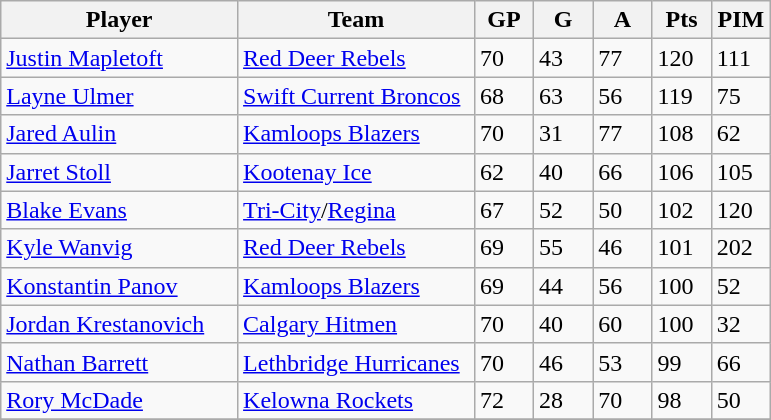<table class="wikitable">
<tr>
<th width="30%">Player</th>
<th width="30%">Team</th>
<th width="7.5%">GP</th>
<th width="7.5%">G</th>
<th width="7.5%">A</th>
<th width="7.5%">Pts</th>
<th width="7.5%">PIM</th>
</tr>
<tr>
<td><a href='#'>Justin Mapletoft</a></td>
<td><a href='#'>Red Deer Rebels</a></td>
<td>70</td>
<td>43</td>
<td>77</td>
<td>120</td>
<td>111</td>
</tr>
<tr>
<td><a href='#'>Layne Ulmer</a></td>
<td><a href='#'>Swift Current Broncos</a></td>
<td>68</td>
<td>63</td>
<td>56</td>
<td>119</td>
<td>75</td>
</tr>
<tr>
<td><a href='#'>Jared Aulin</a></td>
<td><a href='#'>Kamloops Blazers</a></td>
<td>70</td>
<td>31</td>
<td>77</td>
<td>108</td>
<td>62</td>
</tr>
<tr>
<td><a href='#'>Jarret Stoll</a></td>
<td><a href='#'>Kootenay Ice</a></td>
<td>62</td>
<td>40</td>
<td>66</td>
<td>106</td>
<td>105</td>
</tr>
<tr>
<td><a href='#'>Blake Evans</a></td>
<td><a href='#'>Tri-City</a>/<a href='#'>Regina</a></td>
<td>67</td>
<td>52</td>
<td>50</td>
<td>102</td>
<td>120</td>
</tr>
<tr>
<td><a href='#'>Kyle Wanvig</a></td>
<td><a href='#'>Red Deer Rebels</a></td>
<td>69</td>
<td>55</td>
<td>46</td>
<td>101</td>
<td>202</td>
</tr>
<tr>
<td><a href='#'>Konstantin Panov</a></td>
<td><a href='#'>Kamloops Blazers</a></td>
<td>69</td>
<td>44</td>
<td>56</td>
<td>100</td>
<td>52</td>
</tr>
<tr>
<td><a href='#'>Jordan Krestanovich</a></td>
<td><a href='#'>Calgary Hitmen</a></td>
<td>70</td>
<td>40</td>
<td>60</td>
<td>100</td>
<td>32</td>
</tr>
<tr>
<td><a href='#'>Nathan Barrett</a></td>
<td><a href='#'>Lethbridge Hurricanes</a></td>
<td>70</td>
<td>46</td>
<td>53</td>
<td>99</td>
<td>66</td>
</tr>
<tr>
<td><a href='#'>Rory McDade</a></td>
<td><a href='#'>Kelowna Rockets</a></td>
<td>72</td>
<td>28</td>
<td>70</td>
<td>98</td>
<td>50</td>
</tr>
<tr>
</tr>
</table>
